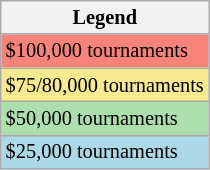<table class="wikitable" style="font-size:85%">
<tr>
<th>Legend</th>
</tr>
<tr style="background:#f88379;">
<td>$100,000 tournaments</td>
</tr>
<tr style="background:#f7e98e;">
<td>$75/80,000 tournaments</td>
</tr>
<tr style="background:#addfad;">
<td>$50,000 tournaments</td>
</tr>
<tr style="background:lightblue;">
<td>$25,000 tournaments</td>
</tr>
</table>
